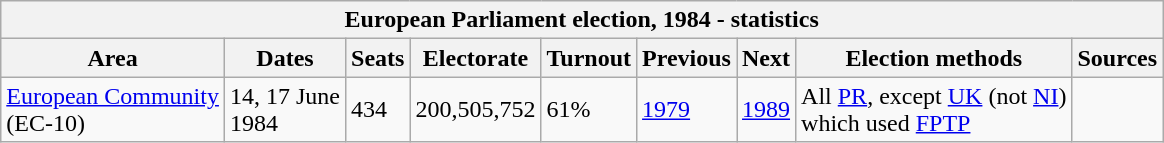<table class="wikitable">
<tr>
<th colspan="9">European Parliament election, 1984 - statistics</th>
</tr>
<tr>
<th>Area</th>
<th>Dates</th>
<th>Seats</th>
<th>Electorate</th>
<th>Turnout</th>
<th>Previous</th>
<th>Next</th>
<th>Election methods</th>
<th>Sources</th>
</tr>
<tr>
<td><a href='#'>European Community</a><br>(EC-10)</td>
<td>14, 17 June<br>1984</td>
<td>434</td>
<td>200,505,752</td>
<td>61%</td>
<td><a href='#'>1979</a></td>
<td><a href='#'>1989</a></td>
<td>All <a href='#'>PR</a>, except <a href='#'>UK</a> (not <a href='#'>NI</a>)<br>which used <a href='#'>FPTP</a></td>
<td><small>    </small></td>
</tr>
</table>
